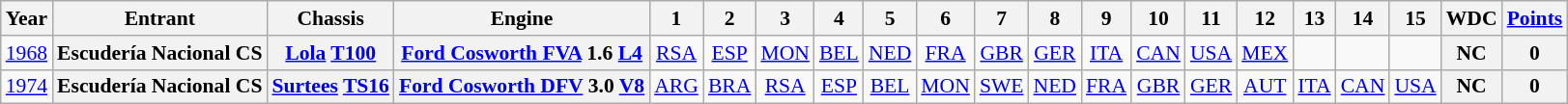<table class="wikitable" style="text-align:center; font-size:90%">
<tr>
<th>Year</th>
<th>Entrant</th>
<th>Chassis</th>
<th>Engine</th>
<th>1</th>
<th>2</th>
<th>3</th>
<th>4</th>
<th>5</th>
<th>6</th>
<th>7</th>
<th>8</th>
<th>9</th>
<th>10</th>
<th>11</th>
<th>12</th>
<th>13</th>
<th>14</th>
<th>15</th>
<th>WDC</th>
<th><a href='#'>Points</a></th>
</tr>
<tr>
<td><a href='#'>1968</a></td>
<th>Escudería Nacional CS</th>
<th><a href='#'>Lola</a> <a href='#'>T100</a></th>
<th><a href='#'>Ford Cosworth FVA</a> 1.6 <a href='#'>L4</a></th>
<td><a href='#'>RSA</a></td>
<td><a href='#'>ESP</a><br></td>
<td><a href='#'>MON</a></td>
<td><a href='#'>BEL</a></td>
<td><a href='#'>NED</a></td>
<td><a href='#'>FRA</a></td>
<td><a href='#'>GBR</a></td>
<td><a href='#'>GER</a></td>
<td><a href='#'>ITA</a></td>
<td><a href='#'>CAN</a></td>
<td><a href='#'>USA</a></td>
<td><a href='#'>MEX</a></td>
<td></td>
<td></td>
<td></td>
<th>NC</th>
<th>0</th>
</tr>
<tr>
<td><a href='#'>1974</a></td>
<th>Escudería Nacional CS</th>
<th><a href='#'>Surtees</a> <a href='#'>TS16</a></th>
<th><a href='#'>Ford Cosworth DFV</a> 3.0 <a href='#'>V8</a></th>
<td><a href='#'>ARG</a></td>
<td><a href='#'>BRA</a></td>
<td><a href='#'>RSA</a></td>
<td><a href='#'>ESP</a><br></td>
<td><a href='#'>BEL</a></td>
<td><a href='#'>MON</a></td>
<td><a href='#'>SWE</a></td>
<td><a href='#'>NED</a></td>
<td><a href='#'>FRA</a></td>
<td><a href='#'>GBR</a></td>
<td><a href='#'>GER</a></td>
<td><a href='#'>AUT</a></td>
<td><a href='#'>ITA</a></td>
<td><a href='#'>CAN</a></td>
<td><a href='#'>USA</a></td>
<th>NC</th>
<th>0</th>
</tr>
</table>
